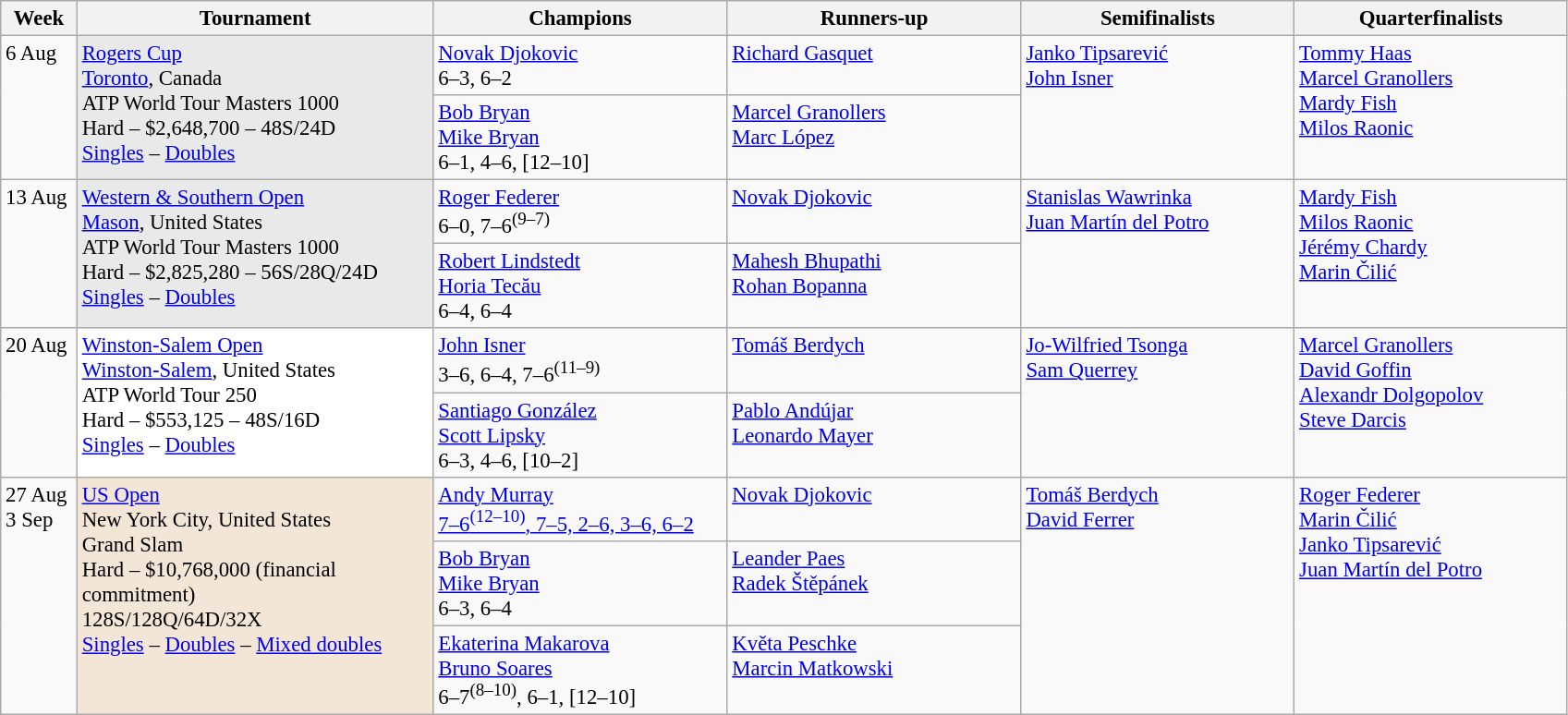<table class=wikitable style=font-size:95%>
<tr>
<th style="width:48px;">Week</th>
<th style="width:250px;">Tournament</th>
<th style="width:205px;">Champions</th>
<th style="width:205px;">Runners-up</th>
<th style="width:190px;">Semifinalists</th>
<th style="width:190px;">Quarterfinalists</th>
</tr>
<tr valign=top>
<td rowspan=2>6 Aug</td>
<td style="background:#e9e9e9;" rowspan=2><a href='#'>Rogers Cup</a><br> <a href='#'>Toronto</a>, Canada<br>ATP World Tour Masters 1000<br>Hard – $2,648,700 – 48S/24D<br><a href='#'>Singles</a> – <a href='#'>Doubles</a></td>
<td> <a href='#'>Novak Djokovic</a> <br> 6–3, 6–2</td>
<td> <a href='#'>Richard Gasquet</a></td>
<td rowspan=2> <a href='#'>Janko Tipsarević</a>  <br>  <a href='#'>John Isner</a></td>
<td rowspan=2> <a href='#'>Tommy Haas</a> <br>  <a href='#'>Marcel Granollers</a> <br>  <a href='#'>Mardy Fish</a> <br>  <a href='#'>Milos Raonic</a></td>
</tr>
<tr valign=top>
<td> <a href='#'>Bob Bryan</a> <br>  <a href='#'>Mike Bryan</a> <br> 6–1, 4–6, [12–10]</td>
<td> <a href='#'>Marcel Granollers</a> <br>  <a href='#'>Marc López</a></td>
</tr>
<tr valign=top>
<td rowspan=2>13 Aug</td>
<td style="background:#e9e9e9;" rowspan=2><a href='#'>Western & Southern Open</a><br> <a href='#'>Mason</a>, United States<br>ATP World Tour Masters 1000<br>Hard – $2,825,280 – 56S/28Q/24D<br><a href='#'>Singles</a> – <a href='#'>Doubles</a></td>
<td> <a href='#'>Roger Federer</a><br>6–0, 7–6<sup>(9–7)</sup></td>
<td> <a href='#'>Novak Djokovic</a></td>
<td rowspan=2> <a href='#'>Stanislas Wawrinka</a> <br>  <a href='#'>Juan Martín del Potro</a></td>
<td rowspan=2> <a href='#'>Mardy Fish</a> <br>  <a href='#'>Milos Raonic</a> <br>  <a href='#'>Jérémy Chardy</a> <br>  <a href='#'>Marin Čilić</a></td>
</tr>
<tr valign=top>
<td> <a href='#'>Robert Lindstedt</a><br> <a href='#'>Horia Tecău</a><br>6–4, 6–4</td>
<td> <a href='#'>Mahesh Bhupathi</a><br> <a href='#'>Rohan Bopanna</a></td>
</tr>
<tr valign=top>
<td rowspan=2>20 Aug</td>
<td bgcolor=#ffffff rowspan=2><a href='#'>Winston-Salem Open</a> <br> <a href='#'>Winston-Salem</a>, United States <br>ATP World Tour 250<br>Hard – $553,125 – 48S/16D<br><a href='#'>Singles</a> – <a href='#'>Doubles</a></td>
<td> <a href='#'>John Isner</a><br>3–6, 6–4, 7–6<sup>(11–9)</sup></td>
<td> <a href='#'>Tomáš Berdych</a></td>
<td rowspan=2> <a href='#'>Jo-Wilfried Tsonga</a> <br>  <a href='#'>Sam Querrey</a></td>
<td rowspan=2> <a href='#'>Marcel Granollers</a> <br>  <a href='#'>David Goffin</a> <br>  <a href='#'>Alexandr Dolgopolov</a> <br>  <a href='#'>Steve Darcis</a></td>
</tr>
<tr valign=top>
<td> <a href='#'>Santiago González</a> <br>  <a href='#'>Scott Lipsky</a><br>6–3, 4–6, [10–2]</td>
<td> <a href='#'>Pablo Andújar</a> <br>  <a href='#'>Leonardo Mayer</a></td>
</tr>
<tr valign=top>
<td rowspan=3>27 Aug <br>3 Sep</td>
<td bgcolor=#F3E6D7 rowspan=3><a href='#'>US Open</a><br> New York City, United States<br>Grand Slam<br>Hard – $10,768,000 (financial commitment)<br>128S/128Q/64D/32X<br><a href='#'>Singles</a> – <a href='#'>Doubles</a> – <a href='#'>Mixed doubles</a></td>
<td> <a href='#'>Andy Murray</a><br><a href='#'>7–6<sup>(12–10)</sup>, 7–5, 2–6, 3–6, 6–2</a></td>
<td> <a href='#'>Novak Djokovic</a></td>
<td rowspan=3> <a href='#'>Tomáš Berdych</a> <br>  <a href='#'>David Ferrer</a></td>
<td rowspan=3> <a href='#'>Roger Federer</a><br>  <a href='#'>Marin Čilić</a> <br>  <a href='#'>Janko Tipsarević</a> <br>  <a href='#'>Juan Martín del Potro</a></td>
</tr>
<tr valign=top>
<td> <a href='#'>Bob Bryan</a> <br>  <a href='#'>Mike Bryan</a><br>6–3, 6–4</td>
<td> <a href='#'>Leander Paes</a> <br>  <a href='#'>Radek Štěpánek</a></td>
</tr>
<tr valign=top>
<td> <a href='#'>Ekaterina Makarova</a> <br>  <a href='#'>Bruno Soares</a> <br> 6–7<sup>(8–10)</sup>, 6–1, [12–10]</td>
<td> <a href='#'>Květa Peschke</a> <br>  <a href='#'>Marcin Matkowski</a></td>
</tr>
</table>
